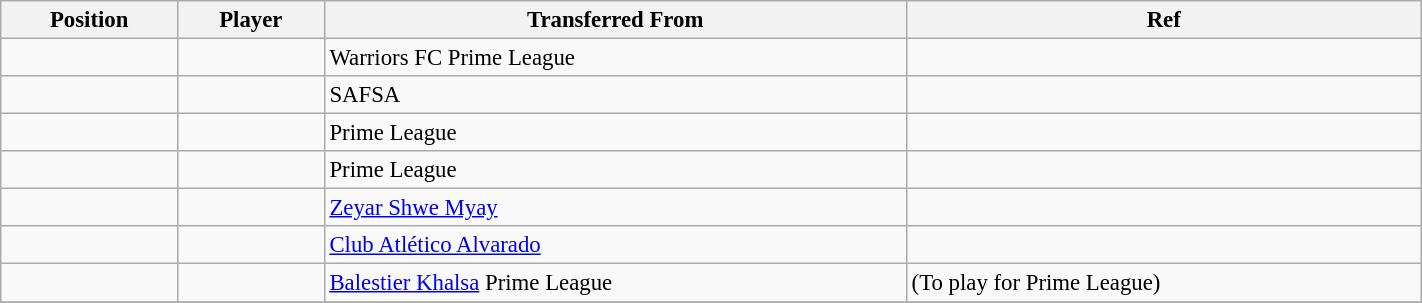<table class="wikitable sortable" style="width:75%; text-align:center; font-size:95%; text-align:left;">
<tr>
<th>Position</th>
<th>Player</th>
<th>Transferred From</th>
<th>Ref</th>
</tr>
<tr>
<td></td>
<td></td>
<td> Warriors FC Prime League</td>
<td></td>
</tr>
<tr>
<td></td>
<td></td>
<td> SAFSA</td>
<td></td>
</tr>
<tr>
<td></td>
<td></td>
<td> Prime League</td>
<td></td>
</tr>
<tr>
<td></td>
<td></td>
<td> Prime League</td>
<td></td>
</tr>
<tr>
<td></td>
<td></td>
<td> <a href='#'>Zeyar Shwe Myay</a></td>
<td></td>
</tr>
<tr>
<td></td>
<td></td>
<td> <a href='#'>Club Atlético Alvarado</a></td>
<td></td>
</tr>
<tr>
<td></td>
<td></td>
<td> <a href='#'>Balestier Khalsa</a> Prime League</td>
<td>(To play for Prime League)</td>
</tr>
<tr>
</tr>
</table>
